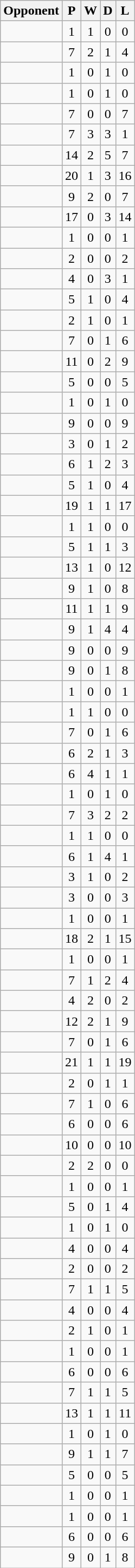<table class="wikitable sortable collapsible collapsed" style="text-align: center; font-size: 100%;">
<tr>
<th>Opponent</th>
<th>P</th>
<th>W</th>
<th>D</th>
<th>L</th>
</tr>
<tr>
<td style="text-align:left;"></td>
<td>1</td>
<td>1</td>
<td>0</td>
<td>0</td>
</tr>
<tr>
<td style="text-align:left;"></td>
<td>7</td>
<td>2</td>
<td>1</td>
<td>4</td>
</tr>
<tr>
<td style="text-align:left;"></td>
<td>1</td>
<td>0</td>
<td>1</td>
<td>0</td>
</tr>
<tr>
<td style="text-align:left;"></td>
<td>1</td>
<td>0</td>
<td>1</td>
<td>0</td>
</tr>
<tr>
<td style="text-align:left;"></td>
<td>7</td>
<td>0</td>
<td>0</td>
<td>7</td>
</tr>
<tr>
<td style="text-align:left;"></td>
<td>7</td>
<td>3</td>
<td>3</td>
<td>1</td>
</tr>
<tr>
<td style="text-align:left;"></td>
<td>14</td>
<td>2</td>
<td>5</td>
<td>7</td>
</tr>
<tr>
<td style="text-align:left;"></td>
<td>20</td>
<td>1</td>
<td>3</td>
<td>16</td>
</tr>
<tr>
<td style="text-align:left;"></td>
<td>9</td>
<td>2</td>
<td>0</td>
<td>7</td>
</tr>
<tr>
<td style="text-align:left;"></td>
<td>17</td>
<td>0</td>
<td>3</td>
<td>14</td>
</tr>
<tr>
<td style="text-align:left;"></td>
<td>1</td>
<td>0</td>
<td>0</td>
<td>1</td>
</tr>
<tr>
<td style="text-align:left;"></td>
<td>2</td>
<td>0</td>
<td>0</td>
<td>2</td>
</tr>
<tr>
<td style="text-align:left;"></td>
<td>4</td>
<td>0</td>
<td>3</td>
<td>1</td>
</tr>
<tr>
<td style="text-align:left;"></td>
<td>5</td>
<td>1</td>
<td>0</td>
<td>4</td>
</tr>
<tr>
<td style="text-align:left;"></td>
<td>2</td>
<td>1</td>
<td>0</td>
<td>1</td>
</tr>
<tr>
<td style="text-align:left;"></td>
<td>7</td>
<td>0</td>
<td>1</td>
<td>6</td>
</tr>
<tr>
<td style="text-align:left;"></td>
<td>11</td>
<td>0</td>
<td>2</td>
<td>9</td>
</tr>
<tr>
<td style="text-align:left;"></td>
<td>5</td>
<td>0</td>
<td>0</td>
<td>5</td>
</tr>
<tr>
<td style="text-align:left;"></td>
<td>1</td>
<td>0</td>
<td>1</td>
<td>0</td>
</tr>
<tr>
<td style="text-align:left;"></td>
<td>9</td>
<td>0</td>
<td>0</td>
<td>9</td>
</tr>
<tr>
<td style="text-align:left;"></td>
<td>3</td>
<td>0</td>
<td>1</td>
<td>2</td>
</tr>
<tr>
<td style="text-align:left;"></td>
<td>6</td>
<td>1</td>
<td>2</td>
<td>3</td>
</tr>
<tr>
<td style="text-align:left;"></td>
<td>5</td>
<td>1</td>
<td>0</td>
<td>4</td>
</tr>
<tr>
<td style="text-align:left;"></td>
<td>19</td>
<td>1</td>
<td>1</td>
<td>17</td>
</tr>
<tr>
<td style="text-align:left;"></td>
<td>1</td>
<td>1</td>
<td>0</td>
<td>0</td>
</tr>
<tr>
<td style="text-align:left;"></td>
<td>5</td>
<td>1</td>
<td>1</td>
<td>3</td>
</tr>
<tr>
<td style="text-align:left;"></td>
<td>13</td>
<td>1</td>
<td>0</td>
<td>12</td>
</tr>
<tr>
<td style="text-align:left;"></td>
<td>9</td>
<td>1</td>
<td>0</td>
<td>8</td>
</tr>
<tr>
<td style="text-align:left;"></td>
<td>11</td>
<td>1</td>
<td>1</td>
<td>9</td>
</tr>
<tr>
<td style="text-align:left;"></td>
<td>9</td>
<td>1</td>
<td>4</td>
<td>4</td>
</tr>
<tr>
<td style="text-align:left;"></td>
<td>9</td>
<td>0</td>
<td>0</td>
<td>9</td>
</tr>
<tr>
<td style="text-align:left;"></td>
<td>9</td>
<td>0</td>
<td>1</td>
<td>8</td>
</tr>
<tr>
<td style="text-align:left;"></td>
<td>1</td>
<td>0</td>
<td>0</td>
<td>1</td>
</tr>
<tr>
<td style="text-align:left;"></td>
<td>1</td>
<td>1</td>
<td>0</td>
<td>0</td>
</tr>
<tr>
<td style="text-align:left;"></td>
<td>7</td>
<td>0</td>
<td>1</td>
<td>6</td>
</tr>
<tr>
<td style="text-align:left;"></td>
<td>6</td>
<td>2</td>
<td>1</td>
<td>3</td>
</tr>
<tr>
<td style="text-align:left;"></td>
<td>6</td>
<td>4</td>
<td>1</td>
<td>1</td>
</tr>
<tr>
<td style="text-align:left;"></td>
<td>1</td>
<td>0</td>
<td>1</td>
<td>0</td>
</tr>
<tr>
<td style="text-align:left;"></td>
<td>7</td>
<td>3</td>
<td>2</td>
<td>2</td>
</tr>
<tr>
<td style="text-align:left;"></td>
<td>1</td>
<td>1</td>
<td>0</td>
<td>0</td>
</tr>
<tr>
<td style="text-align:left;"></td>
<td>6</td>
<td>1</td>
<td>4</td>
<td>1</td>
</tr>
<tr>
<td style="text-align:left;"></td>
<td>3</td>
<td>1</td>
<td>0</td>
<td>2</td>
</tr>
<tr>
<td style="text-align:left;"></td>
<td>3</td>
<td>0</td>
<td>0</td>
<td>3</td>
</tr>
<tr>
<td style="text-align:left;"></td>
<td>1</td>
<td>0</td>
<td>0</td>
<td>1</td>
</tr>
<tr>
<td style="text-align:left;"></td>
<td>18</td>
<td>2</td>
<td>1</td>
<td>15</td>
</tr>
<tr>
<td style="text-align:left;"></td>
<td>1</td>
<td>0</td>
<td>0</td>
<td>1</td>
</tr>
<tr>
<td style="text-align:left;"></td>
<td>7</td>
<td>1</td>
<td>2</td>
<td>4</td>
</tr>
<tr>
<td style="text-align:left;"></td>
<td>4</td>
<td>2</td>
<td>0</td>
<td>2</td>
</tr>
<tr>
<td style="text-align:left;"></td>
<td>12</td>
<td>2</td>
<td>1</td>
<td>9</td>
</tr>
<tr>
<td style="text-align:left;"></td>
<td>7</td>
<td>0</td>
<td>1</td>
<td>6</td>
</tr>
<tr>
<td style="text-align:left;"></td>
<td>21</td>
<td>1</td>
<td>1</td>
<td>19</td>
</tr>
<tr>
<td style="text-align:left;"></td>
<td>2</td>
<td>0</td>
<td>1</td>
<td>1</td>
</tr>
<tr>
<td style="text-align:left;"></td>
<td>7</td>
<td>1</td>
<td>0</td>
<td>6</td>
</tr>
<tr>
<td style="text-align:left;"></td>
<td>6</td>
<td>0</td>
<td>0</td>
<td>6</td>
</tr>
<tr>
<td style="text-align:left;"></td>
<td>10</td>
<td>0</td>
<td>0</td>
<td>10</td>
</tr>
<tr>
<td style="text-align:left;"></td>
<td>2</td>
<td>2</td>
<td>0</td>
<td>0</td>
</tr>
<tr>
<td style="text-align:left;"></td>
<td>1</td>
<td>0</td>
<td>0</td>
<td>1</td>
</tr>
<tr>
<td style="text-align:left;"></td>
<td>5</td>
<td>0</td>
<td>1</td>
<td>4</td>
</tr>
<tr>
<td style="text-align:left;"></td>
<td>1</td>
<td>0</td>
<td>1</td>
<td>0</td>
</tr>
<tr>
<td style="text-align:left;"></td>
<td>4</td>
<td>0</td>
<td>0</td>
<td>4</td>
</tr>
<tr>
<td style="text-align:left;"></td>
<td>2</td>
<td>0</td>
<td>0</td>
<td>2</td>
</tr>
<tr>
<td style="text-align:left;"></td>
<td>7</td>
<td>1</td>
<td>1</td>
<td>5</td>
</tr>
<tr>
<td style="text-align:left;"></td>
<td>4</td>
<td>0</td>
<td>0</td>
<td>4</td>
</tr>
<tr>
<td style="text-align:left;"></td>
<td>2</td>
<td>1</td>
<td>0</td>
<td>1</td>
</tr>
<tr>
<td style="text-align:left;"></td>
<td>1</td>
<td>0</td>
<td>0</td>
<td>1</td>
</tr>
<tr>
<td style="text-align:left;"></td>
<td>6</td>
<td>0</td>
<td>0</td>
<td>6</td>
</tr>
<tr>
<td style="text-align:left;"></td>
<td>7</td>
<td>1</td>
<td>1</td>
<td>5</td>
</tr>
<tr>
<td style="text-align:left;"></td>
<td>13</td>
<td>1</td>
<td>1</td>
<td>11</td>
</tr>
<tr>
<td style="text-align:left;"></td>
<td>1</td>
<td>0</td>
<td>1</td>
<td>0</td>
</tr>
<tr>
<td style="text-align:left;"></td>
<td>9</td>
<td>1</td>
<td>1</td>
<td>7</td>
</tr>
<tr>
<td style="text-align:left;"></td>
<td>5</td>
<td>0</td>
<td>0</td>
<td>5</td>
</tr>
<tr>
<td style="text-align:left;"></td>
<td>1</td>
<td>0</td>
<td>0</td>
<td>1</td>
</tr>
<tr>
<td style="text-align:left;"></td>
<td>1</td>
<td>0</td>
<td>0</td>
<td>1</td>
</tr>
<tr>
<td style="text-align:left;"></td>
<td>6</td>
<td>0</td>
<td>0</td>
<td>6</td>
</tr>
<tr>
<td style="text-align:left;"></td>
<td>9</td>
<td>0</td>
<td>1</td>
<td>8</td>
</tr>
</table>
